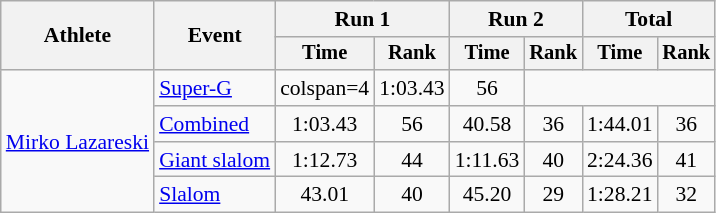<table class="wikitable" style="font-size:90%">
<tr>
<th rowspan=2>Athlete</th>
<th rowspan=2>Event</th>
<th colspan=2>Run 1</th>
<th colspan=2>Run 2</th>
<th colspan=2>Total</th>
</tr>
<tr style="font-size:95%">
<th>Time</th>
<th>Rank</th>
<th>Time</th>
<th>Rank</th>
<th>Time</th>
<th>Rank</th>
</tr>
<tr align=center>
<td align="left" rowspan="4"><a href='#'>Mirko Lazareski</a></td>
<td align="left"><a href='#'>Super-G</a></td>
<td>colspan=4</td>
<td>1:03.43</td>
<td>56</td>
</tr>
<tr align=center>
<td align="left"><a href='#'>Combined</a></td>
<td>1:03.43</td>
<td>56</td>
<td>40.58</td>
<td>36</td>
<td>1:44.01</td>
<td>36</td>
</tr>
<tr align=center>
<td align="left"><a href='#'>Giant slalom</a></td>
<td>1:12.73</td>
<td>44</td>
<td>1:11.63</td>
<td>40</td>
<td>2:24.36</td>
<td>41</td>
</tr>
<tr align=center>
<td align="left"><a href='#'>Slalom</a></td>
<td>43.01</td>
<td>40</td>
<td>45.20</td>
<td>29</td>
<td>1:28.21</td>
<td>32</td>
</tr>
</table>
